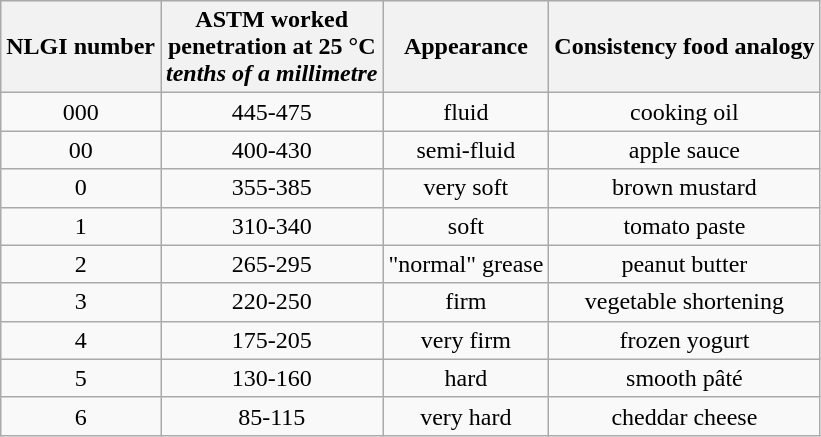<table class="wikitable" style="margin:0em 0em 1em 2em; text-align:center;">
<tr bgcolor="#efefef">
<th>NLGI number</th>
<th>ASTM worked <br>penetration at 25 °C<br><em>tenths of a millimetre</em></th>
<th>Appearance</th>
<th>Consistency food analogy</th>
</tr>
<tr align="center">
<td>000</td>
<td>445-475</td>
<td>fluid</td>
<td>cooking oil</td>
</tr>
<tr align="center">
<td>00</td>
<td>400-430</td>
<td>semi-fluid</td>
<td>apple sauce</td>
</tr>
<tr align="center">
<td>0</td>
<td>355-385</td>
<td>very soft</td>
<td>brown mustard</td>
</tr>
<tr align="center">
<td>1</td>
<td>310-340</td>
<td>soft</td>
<td>tomato paste</td>
</tr>
<tr align="center">
<td>2</td>
<td>265-295</td>
<td>"normal" grease</td>
<td>peanut butter</td>
</tr>
<tr align="center">
<td>3</td>
<td>220-250</td>
<td>firm</td>
<td>vegetable shortening</td>
</tr>
<tr align="center">
<td>4</td>
<td>175-205</td>
<td>very firm</td>
<td>frozen yogurt</td>
</tr>
<tr align="center">
<td>5</td>
<td>130-160</td>
<td>hard</td>
<td>smooth pâté</td>
</tr>
<tr align="center">
<td>6</td>
<td>85-115</td>
<td>very hard</td>
<td>cheddar cheese</td>
</tr>
</table>
